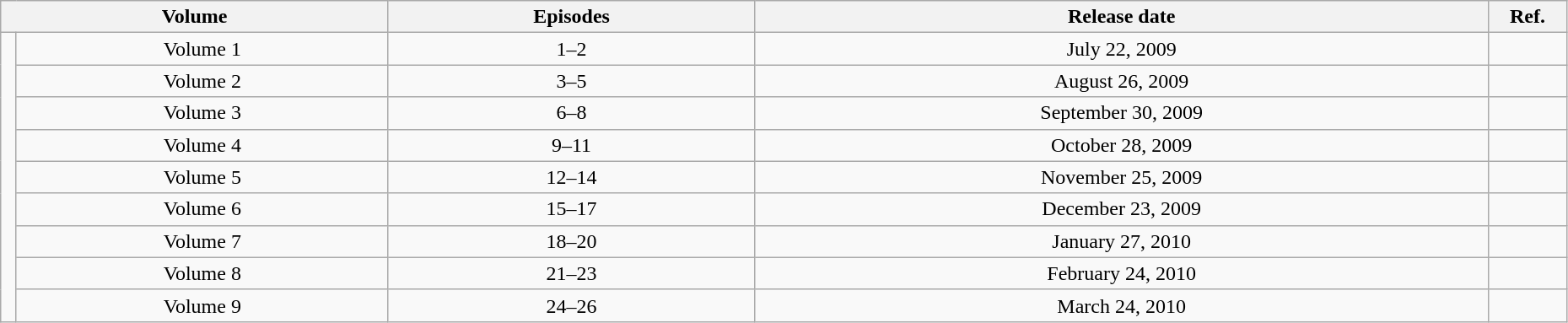<table class="wikitable" style="text-align: center; width: 98%;">
<tr>
<th colspan="2">Volume</th>
<th>Episodes</th>
<th>Release date</th>
<th style="width:5%;">Ref.</th>
</tr>
<tr>
<td rowspan="10" style="width:1%;"></td>
<td>Volume 1</td>
<td>1–2</td>
<td>July 22, 2009</td>
<td></td>
</tr>
<tr>
<td>Volume 2</td>
<td>3–5</td>
<td>August 26, 2009</td>
<td></td>
</tr>
<tr>
<td>Volume 3</td>
<td>6–8</td>
<td>September 30, 2009</td>
<td></td>
</tr>
<tr>
<td>Volume 4</td>
<td>9–11</td>
<td>October 28, 2009</td>
<td></td>
</tr>
<tr>
<td>Volume 5</td>
<td>12–14</td>
<td>November 25, 2009</td>
<td></td>
</tr>
<tr>
<td>Volume 6</td>
<td>15–17</td>
<td>December 23, 2009</td>
<td></td>
</tr>
<tr>
<td>Volume 7</td>
<td>18–20</td>
<td>January 27, 2010</td>
<td></td>
</tr>
<tr>
<td>Volume 8</td>
<td>21–23</td>
<td>February 24, 2010</td>
<td></td>
</tr>
<tr>
<td>Volume 9</td>
<td>24–26</td>
<td>March 24, 2010</td>
<td></td>
</tr>
</table>
